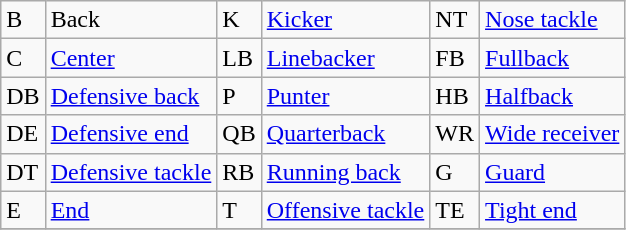<table class="wikitable">
<tr>
<td>B</td>
<td>Back</td>
<td>K</td>
<td><a href='#'>Kicker</a></td>
<td>NT</td>
<td><a href='#'>Nose tackle</a></td>
</tr>
<tr>
<td>C</td>
<td><a href='#'>Center</a></td>
<td>LB</td>
<td><a href='#'>Linebacker</a></td>
<td>FB</td>
<td><a href='#'>Fullback</a></td>
</tr>
<tr>
<td>DB</td>
<td><a href='#'>Defensive back</a></td>
<td>P</td>
<td><a href='#'>Punter</a></td>
<td>HB</td>
<td><a href='#'>Halfback</a></td>
</tr>
<tr>
<td>DE</td>
<td><a href='#'>Defensive end</a></td>
<td>QB</td>
<td><a href='#'>Quarterback</a></td>
<td>WR</td>
<td><a href='#'>Wide receiver</a></td>
</tr>
<tr>
<td>DT</td>
<td><a href='#'>Defensive tackle</a></td>
<td>RB</td>
<td><a href='#'>Running back</a></td>
<td>G</td>
<td><a href='#'>Guard</a></td>
</tr>
<tr>
<td>E</td>
<td><a href='#'>End</a></td>
<td>T</td>
<td><a href='#'>Offensive tackle</a></td>
<td>TE</td>
<td><a href='#'>Tight end</a></td>
</tr>
<tr>
</tr>
</table>
